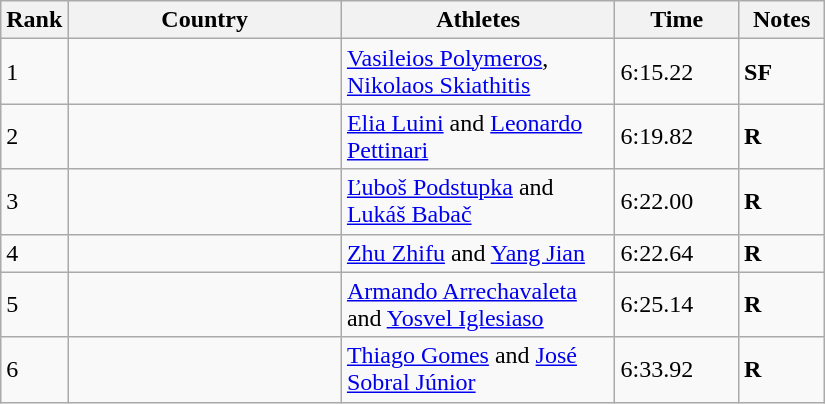<table class="wikitable sortable">
<tr>
<th width=25>Rank</th>
<th width=175>Country</th>
<th width=175>Athletes</th>
<th width=75>Time</th>
<th width=50>Notes</th>
</tr>
<tr>
<td>1</td>
<td></td>
<td><a href='#'>Vasileios Polymeros</a>, <a href='#'>Nikolaos Skiathitis</a></td>
<td>6:15.22</td>
<td><strong>SF</strong></td>
</tr>
<tr>
<td>2</td>
<td></td>
<td><a href='#'>Elia Luini</a> and <a href='#'>Leonardo Pettinari</a></td>
<td>6:19.82</td>
<td><strong>R</strong></td>
</tr>
<tr>
<td>3</td>
<td></td>
<td><a href='#'>Ľuboš Podstupka</a> and <a href='#'>Lukáš Babač</a></td>
<td>6:22.00</td>
<td><strong>R</strong></td>
</tr>
<tr>
<td>4</td>
<td></td>
<td><a href='#'>Zhu Zhifu</a> and <a href='#'>Yang Jian</a></td>
<td>6:22.64</td>
<td><strong>R</strong></td>
</tr>
<tr>
<td>5</td>
<td></td>
<td><a href='#'>Armando Arrechavaleta</a> and <a href='#'>Yosvel Iglesiaso</a></td>
<td>6:25.14</td>
<td><strong>R</strong></td>
</tr>
<tr>
<td>6</td>
<td></td>
<td><a href='#'>Thiago Gomes</a> and <a href='#'>José Sobral Júnior</a></td>
<td>6:33.92</td>
<td><strong>R</strong></td>
</tr>
</table>
